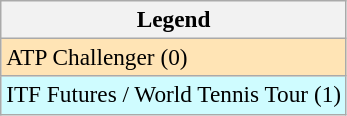<table class=wikitable style=font-size:97%>
<tr>
<th>Legend</th>
</tr>
<tr bgcolor=moccasin>
<td>ATP Challenger (0)</td>
</tr>
<tr bgcolor=cffcff>
<td>ITF Futures / World Tennis Tour (1)</td>
</tr>
</table>
